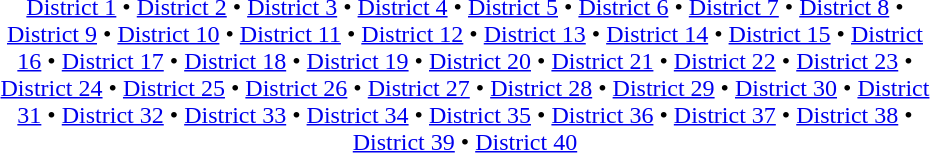<table id=toc class=toc summary=Contents style="width:50%">
<tr>
<td align=center><br><a href='#'>District 1</a> • <a href='#'>District 2</a> • <a href='#'>District 3</a> • <a href='#'>District 4</a> • <a href='#'>District 5</a> • <a href='#'>District 6</a> • <a href='#'>District 7</a> • <a href='#'>District 8</a> • <a href='#'>District 9</a> • <a href='#'>District 10</a> • <a href='#'>District 11</a> • <a href='#'>District 12</a> • <a href='#'>District 13</a> • <a href='#'>District 14</a> • <a href='#'>District 15</a> • <a href='#'>District 16</a> • <a href='#'>District 17</a> • <a href='#'>District 18</a> • <a href='#'>District 19</a> • <a href='#'>District 20</a> • <a href='#'>District 21</a> • <a href='#'>District 22</a> • <a href='#'>District 23</a> • <a href='#'>District 24</a> • <a href='#'>District 25</a> • <a href='#'>District 26</a> • <a href='#'>District 27</a> • <a href='#'>District 28</a> • <a href='#'>District 29</a> • <a href='#'>District 30</a> • <a href='#'>District 31</a> • <a href='#'>District 32</a> • <a href='#'>District 33</a> • <a href='#'>District 34</a> • <a href='#'>District 35</a> • <a href='#'>District 36</a> • <a href='#'>District 37</a> • <a href='#'>District 38</a> • <a href='#'>District 39</a> • <a href='#'>District 40</a></td>
</tr>
</table>
